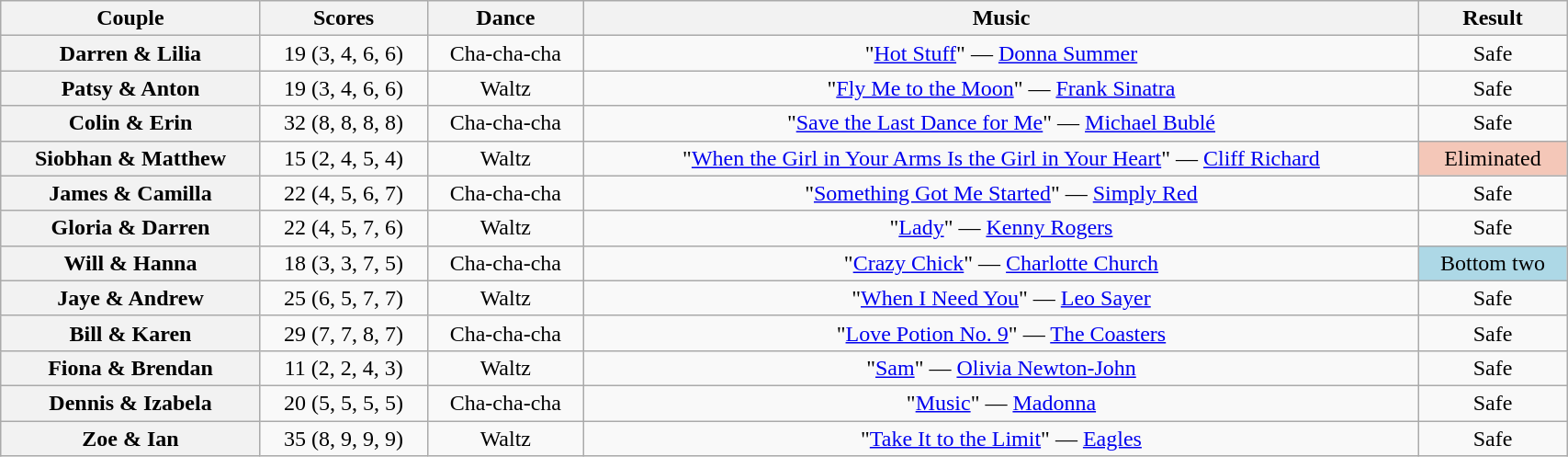<table class="wikitable sortable" style="text-align:center; width:90%">
<tr>
<th scope="col">Couple</th>
<th scope="col">Scores</th>
<th scope="col" class="unsortable">Dance</th>
<th scope="col" class="unsortable">Music</th>
<th scope="col" class="unsortable">Result</th>
</tr>
<tr>
<th scope="row">Darren & Lilia</th>
<td>19 (3, 4, 6, 6)</td>
<td>Cha-cha-cha</td>
<td>"<a href='#'>Hot Stuff</a>" — <a href='#'>Donna Summer</a></td>
<td>Safe</td>
</tr>
<tr>
<th scope="row">Patsy & Anton</th>
<td>19 (3, 4, 6, 6)</td>
<td>Waltz</td>
<td>"<a href='#'>Fly Me to the Moon</a>" — <a href='#'>Frank Sinatra</a></td>
<td>Safe</td>
</tr>
<tr>
<th scope="row">Colin & Erin</th>
<td>32 (8, 8, 8, 8)</td>
<td>Cha-cha-cha</td>
<td>"<a href='#'>Save the Last Dance for Me</a>" — <a href='#'>Michael Bublé</a></td>
<td>Safe</td>
</tr>
<tr>
<th scope="row">Siobhan & Matthew</th>
<td>15 (2, 4, 5, 4)</td>
<td>Waltz</td>
<td>"<a href='#'>When the Girl in Your Arms Is the Girl in Your Heart</a>" — <a href='#'>Cliff Richard</a></td>
<td bgcolor="f4c7b8">Eliminated</td>
</tr>
<tr>
<th scope="row">James & Camilla</th>
<td>22 (4, 5, 6, 7)</td>
<td>Cha-cha-cha</td>
<td>"<a href='#'>Something Got Me Started</a>" — <a href='#'>Simply Red</a></td>
<td>Safe</td>
</tr>
<tr>
<th scope="row">Gloria & Darren</th>
<td>22 (4, 5, 7, 6)</td>
<td>Waltz</td>
<td>"<a href='#'>Lady</a>" — <a href='#'>Kenny Rogers</a></td>
<td>Safe</td>
</tr>
<tr>
<th scope="row">Will & Hanna</th>
<td>18 (3, 3, 7, 5)</td>
<td>Cha-cha-cha</td>
<td>"<a href='#'>Crazy Chick</a>" — <a href='#'>Charlotte Church</a></td>
<td bgcolor="lightblue">Bottom two</td>
</tr>
<tr>
<th scope="row">Jaye & Andrew</th>
<td>25 (6, 5, 7, 7)</td>
<td>Waltz</td>
<td>"<a href='#'>When I Need You</a>" — <a href='#'>Leo Sayer</a></td>
<td>Safe</td>
</tr>
<tr>
<th scope="row">Bill & Karen</th>
<td>29 (7, 7, 8, 7)</td>
<td>Cha-cha-cha</td>
<td>"<a href='#'>Love Potion No. 9</a>" — <a href='#'>The Coasters</a></td>
<td>Safe</td>
</tr>
<tr>
<th scope="row">Fiona & Brendan</th>
<td>11 (2, 2, 4, 3)</td>
<td>Waltz</td>
<td>"<a href='#'>Sam</a>" — <a href='#'>Olivia Newton-John</a></td>
<td>Safe</td>
</tr>
<tr>
<th scope="row">Dennis & Izabela</th>
<td>20 (5, 5, 5, 5)</td>
<td>Cha-cha-cha</td>
<td>"<a href='#'>Music</a>" — <a href='#'>Madonna</a></td>
<td>Safe</td>
</tr>
<tr>
<th scope="row">Zoe & Ian</th>
<td>35 (8, 9, 9, 9)</td>
<td>Waltz</td>
<td>"<a href='#'>Take It to the Limit</a>" — <a href='#'>Eagles</a></td>
<td>Safe</td>
</tr>
</table>
